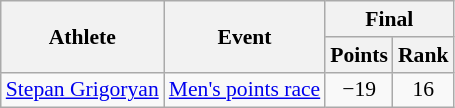<table class="wikitable" style="font-size:90%">
<tr>
<th rowspan=2>Athlete</th>
<th rowspan=2>Event</th>
<th colspan=2>Final</th>
</tr>
<tr>
<th>Points</th>
<th>Rank</th>
</tr>
<tr align=center>
<td align=left><a href='#'>Stepan Grigoryan</a></td>
<td align=left><a href='#'>Men's points race</a></td>
<td>−19</td>
<td>16</td>
</tr>
</table>
